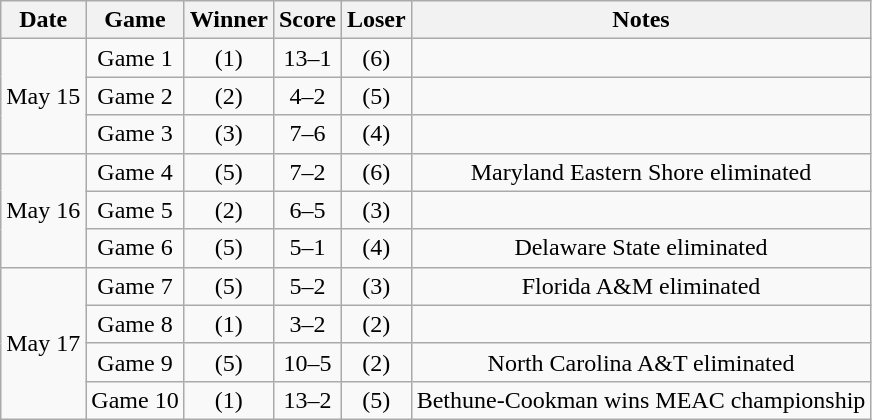<table class="wikitable">
<tr>
<th>Date</th>
<th>Game</th>
<th>Winner</th>
<th>Score</th>
<th>Loser</th>
<th>Notes</th>
</tr>
<tr align=center>
<td rowspan=3>May 15</td>
<td>Game 1</td>
<td>(1) </td>
<td>13–1</td>
<td>(6) </td>
<td></td>
</tr>
<tr align=center>
<td>Game 2</td>
<td>(2) </td>
<td>4–2</td>
<td>(5) </td>
<td></td>
</tr>
<tr align=center>
<td>Game 3</td>
<td>(3) </td>
<td>7–6</td>
<td>(4) </td>
<td></td>
</tr>
<tr align=center>
<td rowspan=3>May 16</td>
<td>Game 4</td>
<td>(5) </td>
<td>7–2</td>
<td>(6) </td>
<td>Maryland Eastern Shore eliminated</td>
</tr>
<tr align=center>
<td>Game 5</td>
<td>(2) </td>
<td>6–5</td>
<td>(3) </td>
<td></td>
</tr>
<tr align=center>
<td>Game 6</td>
<td>(5) </td>
<td>5–1</td>
<td>(4) </td>
<td>Delaware State eliminated</td>
</tr>
<tr align=center>
<td rowspan=4>May 17</td>
<td>Game 7</td>
<td>(5) </td>
<td>5–2</td>
<td>(3) </td>
<td>Florida A&M eliminated</td>
</tr>
<tr align=center>
<td>Game 8</td>
<td>(1) </td>
<td>3–2</td>
<td>(2) </td>
<td></td>
</tr>
<tr align=center>
<td>Game 9</td>
<td>(5) </td>
<td>10–5</td>
<td>(2) </td>
<td>North Carolina A&T eliminated</td>
</tr>
<tr align=center>
<td>Game 10</td>
<td>(1) </td>
<td>13–2</td>
<td>(5) </td>
<td>Bethune-Cookman wins MEAC championship</td>
</tr>
</table>
